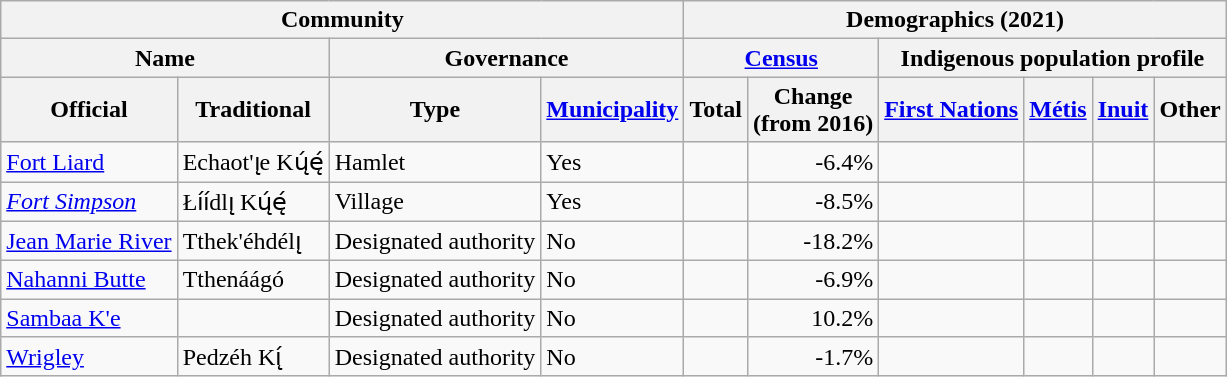<table class="wikitable sortable">
<tr>
<th colspan="4">Community</th>
<th colspan="6">Demographics (2021)</th>
</tr>
<tr>
<th colspan="2">Name</th>
<th colspan="2">Governance</th>
<th colspan="2"><a href='#'>Census</a></th>
<th colspan="4">Indigenous population profile</th>
</tr>
<tr>
<th>Official</th>
<th class=unsortable>Traditional</th>
<th>Type</th>
<th><a href='#'>Municipality</a></th>
<th>Total</th>
<th>Change<br>(from 2016)</th>
<th><a href='#'>First Nations</a></th>
<th><a href='#'>Métis</a></th>
<th><a href='#'>Inuit</a></th>
<th>Other</th>
</tr>
<tr>
<td><a href='#'>Fort Liard</a></td>
<td>Echaot'ı̨e Kų́ę́</td>
<td>Hamlet</td>
<td>Yes</td>
<td align="right"></td>
<td align="right">-6.4%</td>
<td align="right"></td>
<td align="right"></td>
<td align="right"></td>
<td align="right"></td>
</tr>
<tr>
<td><em><a href='#'>Fort Simpson</a></em></td>
<td>Łı́ı́dlı̨ Kų́ę́</td>
<td>Village</td>
<td>Yes</td>
<td align="right"></td>
<td align="right">-8.5%</td>
<td align="right"></td>
<td align="right"></td>
<td align="right"></td>
<td align="right"></td>
</tr>
<tr>
<td><a href='#'>Jean Marie River</a></td>
<td>Tthek'éhdélı̨</td>
<td>Designated authority</td>
<td>No</td>
<td align="right"></td>
<td align="right">-18.2%</td>
<td align="right"></td>
<td align="right"></td>
<td align="right"></td>
<td align="right"></td>
</tr>
<tr>
<td><a href='#'>Nahanni Butte</a></td>
<td>Tthenáágó</td>
<td>Designated authority</td>
<td>No</td>
<td align="right"></td>
<td align="right">-6.9%</td>
<td align="right"></td>
<td align="right"></td>
<td align="right"></td>
<td align="right"></td>
</tr>
<tr>
<td><a href='#'>Sambaa K'e</a></td>
<td></td>
<td>Designated authority</td>
<td>No</td>
<td align="right"></td>
<td align="right">10.2%</td>
<td align="right"></td>
<td align="right"></td>
<td align="right"></td>
<td align="right"></td>
</tr>
<tr>
<td><a href='#'>Wrigley</a></td>
<td>Pedzéh Kı̨́</td>
<td>Designated authority</td>
<td>No</td>
<td align="right"></td>
<td align="right">-1.7%</td>
<td align="right"></td>
<td align="right"></td>
<td align="right"></td>
<td align="right"></td>
</tr>
</table>
